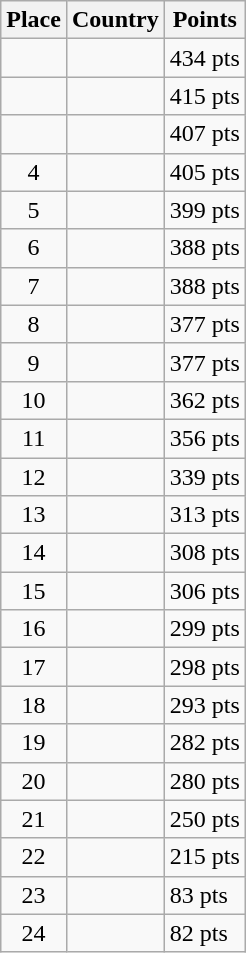<table class=wikitable>
<tr>
<th>Place</th>
<th>Country</th>
<th>Points</th>
</tr>
<tr>
<td align=center></td>
<td></td>
<td>434 pts</td>
</tr>
<tr>
<td align=center></td>
<td></td>
<td>415 pts</td>
</tr>
<tr>
<td align=center></td>
<td></td>
<td>407 pts</td>
</tr>
<tr>
<td align=center>4</td>
<td></td>
<td>405 pts</td>
</tr>
<tr>
<td align=center>5</td>
<td></td>
<td>399 pts</td>
</tr>
<tr>
<td align=center>6</td>
<td></td>
<td>388 pts</td>
</tr>
<tr>
<td align=center>7</td>
<td></td>
<td>388 pts</td>
</tr>
<tr>
<td align=center>8</td>
<td></td>
<td>377 pts</td>
</tr>
<tr>
<td align=center>9</td>
<td></td>
<td>377 pts</td>
</tr>
<tr>
<td align=center>10</td>
<td></td>
<td>362 pts</td>
</tr>
<tr>
<td align=center>11</td>
<td></td>
<td>356 pts</td>
</tr>
<tr>
<td align=center>12</td>
<td></td>
<td>339 pts</td>
</tr>
<tr>
<td align=center>13</td>
<td></td>
<td>313 pts</td>
</tr>
<tr>
<td align=center>14</td>
<td></td>
<td>308 pts</td>
</tr>
<tr>
<td align=center>15</td>
<td></td>
<td>306 pts</td>
</tr>
<tr>
<td align=center>16</td>
<td></td>
<td>299 pts</td>
</tr>
<tr>
<td align=center>17</td>
<td></td>
<td>298 pts</td>
</tr>
<tr>
<td align=center>18</td>
<td></td>
<td>293 pts</td>
</tr>
<tr>
<td align=center>19</td>
<td></td>
<td>282 pts</td>
</tr>
<tr>
<td align=center>20</td>
<td></td>
<td>280 pts</td>
</tr>
<tr>
<td align=center>21</td>
<td></td>
<td>250 pts</td>
</tr>
<tr>
<td align=center>22</td>
<td></td>
<td>215 pts</td>
</tr>
<tr>
<td align=center>23</td>
<td></td>
<td>83 pts</td>
</tr>
<tr>
<td align=center>24</td>
<td></td>
<td>82 pts</td>
</tr>
</table>
